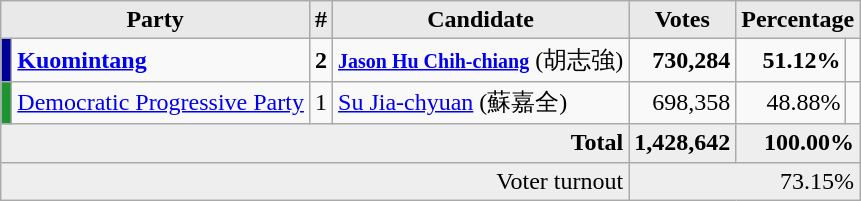<table class="wikitable">
<tr>
<th style="background-color:#E9E9E9" colspan=2 style="width: 20em">Party</th>
<th style="background-color:#E9E9E9" style="width: 2em">#</th>
<th style="background-color:#E9E9E9" style="width: 14em">Candidate</th>
<th style="background-color:#E9E9E9" style="width: 6em">Votes</th>
<th style="background-color:#E9E9E9" colspan=2 style="width: 11em">Percentage</th>
</tr>
<tr>
<td bgcolor="#000099"></td>
<td align=left><strong><a href='#'>Kuomintang</a></strong></td>
<td align=center><strong>2</strong></td>
<td align=left><strong><small><a href='#'>Jason Hu Chih-chiang</a></small></strong> (胡志強)</td>
<td align=right><strong>730,284</strong></td>
<td align=right><strong>51.12%</strong></td>
<td align=right> </td>
</tr>
<tr>
<td bgcolor="#1B9431"></td>
<td align=left><a href='#'>Democratic Progressive Party</a></td>
<td align=center>1</td>
<td align=left><a href='#'>Su Jia-chyuan</a> (蘇嘉全)</td>
<td align=right>698,358</td>
<td align=right>48.88%</td>
<td align=right></td>
</tr>
<tr bgcolor="#EEEEEE">
<td colspan="4" align=right><strong>Total</strong></td>
<td align=right><strong>1,428,642</strong></td>
<td align=right colspan=2><strong>100.00%</strong></td>
</tr>
<tr bgcolor="#EEEEEE">
<td colspan="4" align="right">Voter turnout</td>
<td colspan="3" align="right">73.15%</td>
</tr>
</table>
